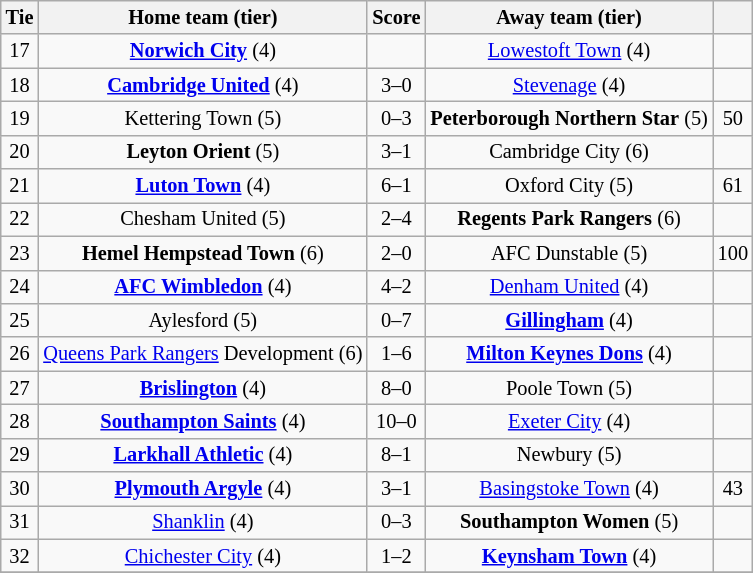<table class="wikitable" style="text-align:center; font-size:85%">
<tr>
<th>Tie</th>
<th>Home team (tier)</th>
<th>Score</th>
<th>Away team (tier)</th>
<th></th>
</tr>
<tr>
<td>17</td>
<td><strong><a href='#'>Norwich City</a></strong> (4)</td>
<td></td>
<td><a href='#'>Lowestoft Town</a> (4)</td>
<td></td>
</tr>
<tr>
<td>18</td>
<td><strong><a href='#'>Cambridge United</a></strong> (4)</td>
<td>3–0</td>
<td><a href='#'>Stevenage</a> (4)</td>
<td></td>
</tr>
<tr>
<td>19</td>
<td>Kettering Town (5)</td>
<td>0–3</td>
<td><strong>Peterborough Northern Star</strong> (5)</td>
<td>50</td>
</tr>
<tr>
<td>20</td>
<td><strong>Leyton Orient</strong> (5)</td>
<td>3–1</td>
<td>Cambridge City (6)</td>
<td></td>
</tr>
<tr>
<td>21</td>
<td><strong><a href='#'>Luton Town</a></strong> (4)</td>
<td>6–1</td>
<td>Oxford City (5)</td>
<td>61</td>
</tr>
<tr>
<td>22</td>
<td>Chesham United (5)</td>
<td>2–4</td>
<td><strong>Regents Park Rangers</strong> (6)</td>
<td></td>
</tr>
<tr>
<td>23</td>
<td><strong>Hemel Hempstead Town</strong> (6)</td>
<td>2–0</td>
<td>AFC Dunstable (5)</td>
<td>100</td>
</tr>
<tr>
<td>24</td>
<td><strong><a href='#'>AFC Wimbledon</a></strong> (4)</td>
<td>4–2</td>
<td><a href='#'>Denham United</a> (4)</td>
<td></td>
</tr>
<tr>
<td>25</td>
<td>Aylesford (5)</td>
<td>0–7</td>
<td><strong><a href='#'>Gillingham</a></strong> (4)</td>
<td></td>
</tr>
<tr>
<td>26</td>
<td><a href='#'>Queens Park Rangers</a> Development (6)</td>
<td>1–6</td>
<td><strong><a href='#'>Milton Keynes Dons</a></strong> (4)</td>
<td></td>
</tr>
<tr>
<td>27</td>
<td><strong><a href='#'>Brislington</a></strong> (4)</td>
<td>8–0</td>
<td>Poole Town (5)</td>
<td></td>
</tr>
<tr>
<td>28</td>
<td><strong><a href='#'>Southampton Saints</a></strong> (4)</td>
<td>10–0</td>
<td><a href='#'>Exeter City</a> (4)</td>
<td></td>
</tr>
<tr>
<td>29</td>
<td><strong><a href='#'>Larkhall Athletic</a></strong> (4)</td>
<td>8–1</td>
<td>Newbury (5)</td>
<td></td>
</tr>
<tr>
<td>30</td>
<td><strong><a href='#'>Plymouth Argyle</a></strong> (4)</td>
<td>3–1</td>
<td><a href='#'>Basingstoke Town</a> (4)</td>
<td>43</td>
</tr>
<tr>
<td>31</td>
<td><a href='#'>Shanklin</a> (4)</td>
<td>0–3</td>
<td><strong>Southampton Women</strong> (5)</td>
<td></td>
</tr>
<tr>
<td>32</td>
<td><a href='#'>Chichester City</a> (4)</td>
<td>1–2</td>
<td><strong><a href='#'>Keynsham Town</a></strong> (4)</td>
<td></td>
</tr>
<tr>
</tr>
</table>
